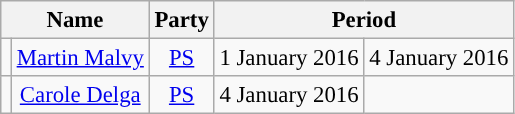<table class="wikitable" style="font-size:95%;">
<tr>
<th colspan="2">Name</th>
<th>Party</th>
<th colspan="2">Period</th>
</tr>
<tr>
<td style="color:inherit;background:"></td>
<td style="text-align:center;"><a href='#'>Martin Malvy</a></td>
<td style="text-align:center;"><a href='#'>PS</a></td>
<td style="text-align:center;">1 January 2016</td>
<td style="text-align:center;">4 January 2016</td>
</tr>
<tr>
<td style="color:inherit;background:"></td>
<td style="text-align:center;"><a href='#'>Carole Delga</a></td>
<td style="text-align:center;"><a href='#'>PS</a></td>
<td style="text-align:center;">4 January 2016</td>
<td></td>
</tr>
</table>
